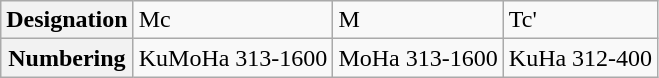<table class="wikitable">
<tr>
<th>Designation</th>
<td>Mc</td>
<td>M</td>
<td>Tc'</td>
</tr>
<tr>
<th>Numbering</th>
<td>KuMoHa 313-1600</td>
<td>MoHa 313-1600</td>
<td>KuHa 312-400</td>
</tr>
</table>
